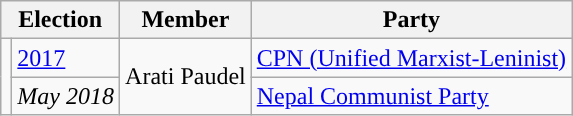<table class="wikitable">
<tr>
<th colspan="2">Election</th>
<th>Member</th>
<th>Party</th>
</tr>
<tr>
<td rowspan="2" style="background-color:"></td>
<td><a href='#'>2017</a></td>
<td rowspan="2">Arati Paudel</td>
<td><a href='#'>CPN (Unified Marxist-Leninist)</a></td>
</tr>
<tr>
<td><em>May 2018</em></td>
<td><a href='#'>Nepal Communist Party</a></td>
</tr>
</table>
